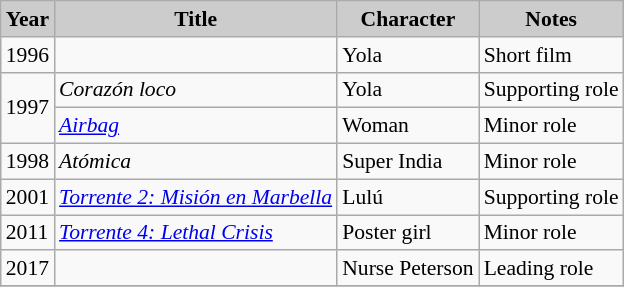<table class="wikitable" style="font-size:90%;">
<tr>
<th style="background: #CCCCCC;">Year</th>
<th style="background: #CCCCCC;">Title</th>
<th style="background: #CCCCCC;">Character</th>
<th style="background: #CCCCCC;">Notes</th>
</tr>
<tr>
<td>1996</td>
<td><em></em></td>
<td>Yola</td>
<td>Short film</td>
</tr>
<tr>
<td rowspan="2">1997</td>
<td><em>Corazón loco</em></td>
<td>Yola</td>
<td>Supporting role</td>
</tr>
<tr>
<td><em><a href='#'>Airbag</a></em></td>
<td>Woman</td>
<td>Minor role</td>
</tr>
<tr>
<td>1998</td>
<td><em>Atómica</em></td>
<td>Super India</td>
<td>Minor role</td>
</tr>
<tr>
<td>2001</td>
<td><em><a href='#'>Torrente 2: Misión en Marbella</a></em></td>
<td>Lulú</td>
<td>Supporting role</td>
</tr>
<tr>
<td>2011</td>
<td><em><a href='#'>Torrente 4: Lethal Crisis</a></em></td>
<td>Poster girl</td>
<td>Minor role</td>
</tr>
<tr>
<td>2017</td>
<td><em></em></td>
<td>Nurse Peterson</td>
<td>Leading role</td>
</tr>
<tr>
</tr>
</table>
